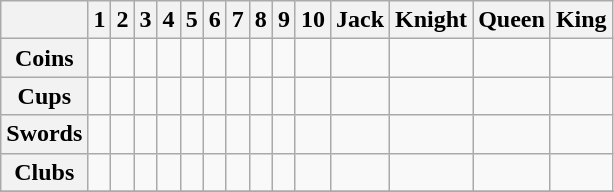<table class="wikitable">
<tr>
<th scope="col"></th>
<th scope="col">1</th>
<th scope="col">2</th>
<th scope="col">3</th>
<th scope="col">4</th>
<th scope="col">5</th>
<th scope="col">6</th>
<th scope="col">7</th>
<th scope="col">8</th>
<th scope="col">9</th>
<th scope="col">10</th>
<th scope="col">Jack</th>
<th scope="col">Knight</th>
<th scope="col">Queen</th>
<th scope="col">King</th>
</tr>
<tr>
<th scope="row">Coins</th>
<td></td>
<td></td>
<td></td>
<td></td>
<td></td>
<td></td>
<td></td>
<td></td>
<td></td>
<td></td>
<td></td>
<td></td>
<td></td>
<td></td>
</tr>
<tr>
<th scope="row">Cups</th>
<td></td>
<td></td>
<td></td>
<td></td>
<td></td>
<td></td>
<td></td>
<td></td>
<td></td>
<td></td>
<td></td>
<td></td>
<td></td>
<td></td>
</tr>
<tr>
<th scope="row">Swords</th>
<td></td>
<td></td>
<td></td>
<td></td>
<td></td>
<td></td>
<td></td>
<td></td>
<td></td>
<td></td>
<td></td>
<td></td>
<td></td>
<td></td>
</tr>
<tr>
<th scope="row">Clubs</th>
<td></td>
<td></td>
<td></td>
<td></td>
<td></td>
<td></td>
<td></td>
<td></td>
<td></td>
<td></td>
<td></td>
<td></td>
<td></td>
<td></td>
</tr>
<tr>
</tr>
</table>
